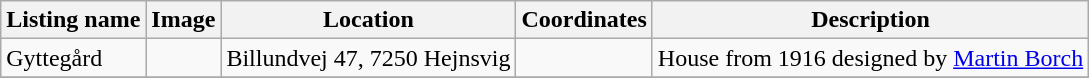<table class="wikitable sortable">
<tr>
<th>Listing name</th>
<th>Image</th>
<th>Location</th>
<th>Coordinates</th>
<th>Description</th>
</tr>
<tr>
<td>Gyttegård</td>
<td></td>
<td>Billundvej 47, 7250 Hejnsvig</td>
<td></td>
<td>House from 1916 designed by <a href='#'>Martin Borch</a></td>
</tr>
<tr>
</tr>
</table>
